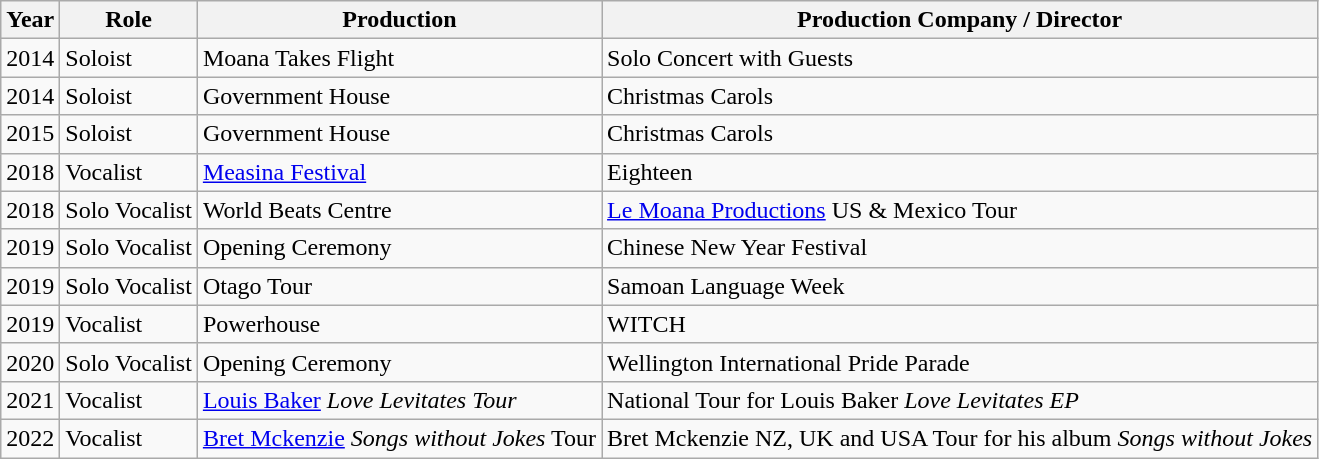<table class="wikitable">
<tr>
<th>Year</th>
<th>Role</th>
<th>Production</th>
<th>Production Company / Director</th>
</tr>
<tr>
<td>2014</td>
<td>Soloist</td>
<td>Moana Takes Flight</td>
<td>Solo Concert with Guests</td>
</tr>
<tr>
<td>2014</td>
<td>Soloist</td>
<td>Government House</td>
<td>Christmas Carols</td>
</tr>
<tr>
<td>2015</td>
<td>Soloist</td>
<td>Government House</td>
<td>Christmas Carols</td>
</tr>
<tr>
<td>2018</td>
<td>Vocalist</td>
<td><a href='#'>Measina Festival</a></td>
<td>Eighteen</td>
</tr>
<tr>
<td>2018</td>
<td>Solo Vocalist</td>
<td>World Beats Centre</td>
<td><a href='#'>Le Moana Productions</a> US & Mexico Tour</td>
</tr>
<tr>
<td>2019</td>
<td>Solo Vocalist</td>
<td>Opening Ceremony</td>
<td>Chinese New Year Festival</td>
</tr>
<tr>
<td>2019</td>
<td>Solo Vocalist</td>
<td>Otago Tour</td>
<td>Samoan Language Week</td>
</tr>
<tr>
<td>2019</td>
<td>Vocalist</td>
<td>Powerhouse</td>
<td>WITCH</td>
</tr>
<tr>
<td>2020</td>
<td>Solo Vocalist</td>
<td>Opening Ceremony</td>
<td>Wellington International Pride Parade</td>
</tr>
<tr>
<td>2021</td>
<td>Vocalist</td>
<td><a href='#'>Louis Baker</a> <em>Love Levitates Tour</em></td>
<td>National Tour for Louis Baker <em>Love Levitates EP</em></td>
</tr>
<tr>
<td>2022</td>
<td>Vocalist</td>
<td><a href='#'>Bret Mckenzie</a> <em>Songs without Jokes</em> Tour</td>
<td>Bret Mckenzie NZ, UK and USA Tour for his album <em>Songs without Jokes</em></td>
</tr>
</table>
